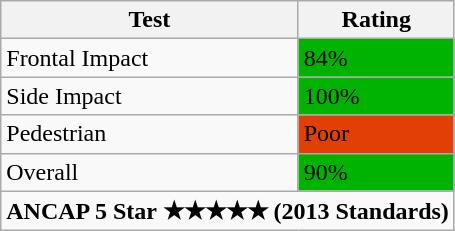<table class="wikitable">
<tr>
<th>Test</th>
<th>Rating</th>
</tr>
<tr>
<td>Frontal Impact</td>
<td style="background: #00b300">84%</td>
</tr>
<tr>
<td>Side Impact</td>
<td style="background: #00b300">100%</td>
</tr>
<tr>
<td>Pedestrian</td>
<td style="background: #e04006">Poor</td>
</tr>
<tr>
<td>Overall</td>
<td style="background: #00b300">90%</td>
</tr>
<tr>
<td colspan="2"><strong>ANCAP 5 Star ★★★★★ (2013 Standards)</strong></td>
</tr>
</table>
